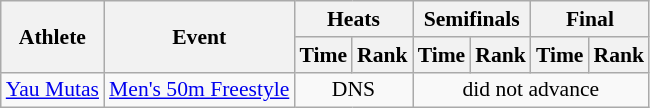<table class=wikitable style="font-size:90%">
<tr>
<th rowspan="2">Athlete</th>
<th rowspan="2">Event</th>
<th colspan="2">Heats</th>
<th colspan="2">Semifinals</th>
<th colspan="2">Final</th>
</tr>
<tr>
<th>Time</th>
<th>Rank</th>
<th>Time</th>
<th>Rank</th>
<th>Time</th>
<th>Rank</th>
</tr>
<tr>
<td rowspan="1"><a href='#'>Yau Mutas</a></td>
<td><a href='#'>Men's 50m Freestyle</a></td>
<td align=center colspan=2>DNS</td>
<td align=center colspan=4>did not advance</td>
</tr>
</table>
